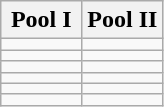<table class="wikitable">
<tr>
<th width=50%>Pool I</th>
<th width=50%>Pool II</th>
</tr>
<tr>
<td></td>
<td></td>
</tr>
<tr>
<td></td>
<td></td>
</tr>
<tr>
<td></td>
<td></td>
</tr>
<tr>
<td></td>
<td></td>
</tr>
<tr>
<td></td>
<td></td>
</tr>
<tr>
<td></td>
<td></td>
</tr>
</table>
